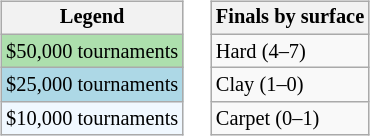<table>
<tr valign=top>
<td><br><table class=wikitable style="font-size:85%">
<tr>
<th>Legend</th>
</tr>
<tr style="background:#addfad;">
<td>$50,000 tournaments</td>
</tr>
<tr style="background:lightblue;">
<td>$25,000 tournaments</td>
</tr>
<tr style="background:#f0f8ff;">
<td>$10,000 tournaments</td>
</tr>
</table>
</td>
<td><br><table class=wikitable style="font-size:85%">
<tr>
<th>Finals by surface</th>
</tr>
<tr>
<td>Hard (4–7)</td>
</tr>
<tr>
<td>Clay (1–0)</td>
</tr>
<tr>
<td>Carpet (0–1)</td>
</tr>
</table>
</td>
</tr>
</table>
